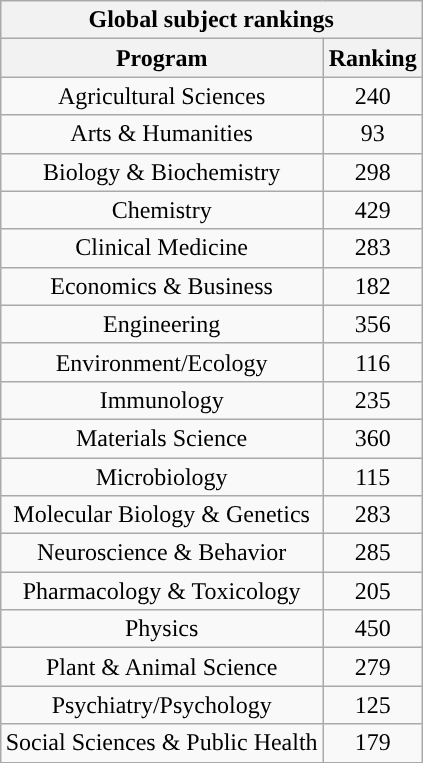<table class="wikitable sortable collapsible collapsed" style="float:right; text-align:center">
<tr>
<th colspan=4>Global subject rankings</th>
</tr>
<tr>
<th>Program</th>
<th>Ranking</th>
</tr>
<tr>
<td>Agricultural Sciences</td>
<td>240</td>
</tr>
<tr>
<td>Arts & Humanities</td>
<td>93</td>
</tr>
<tr>
<td>Biology & Biochemistry</td>
<td>298</td>
</tr>
<tr>
<td>Chemistry</td>
<td>429</td>
</tr>
<tr>
<td>Clinical Medicine</td>
<td>283</td>
</tr>
<tr>
<td>Economics & Business</td>
<td>182</td>
</tr>
<tr>
<td>Engineering</td>
<td>356</td>
</tr>
<tr>
<td>Environment/Ecology</td>
<td>116</td>
</tr>
<tr>
<td>Immunology</td>
<td>235</td>
</tr>
<tr>
<td>Materials Science</td>
<td>360</td>
</tr>
<tr>
<td>Microbiology</td>
<td>115</td>
</tr>
<tr>
<td>Molecular Biology & Genetics</td>
<td>283</td>
</tr>
<tr>
<td>Neuroscience & Behavior</td>
<td>285</td>
</tr>
<tr>
<td>Pharmacology & Toxicology</td>
<td>205</td>
</tr>
<tr>
<td>Physics</td>
<td>450</td>
</tr>
<tr>
<td>Plant & Animal Science</td>
<td>279</td>
</tr>
<tr>
<td>Psychiatry/Psychology</td>
<td>125</td>
</tr>
<tr>
<td>Social Sciences & Public Health</td>
<td>179</td>
</tr>
</table>
